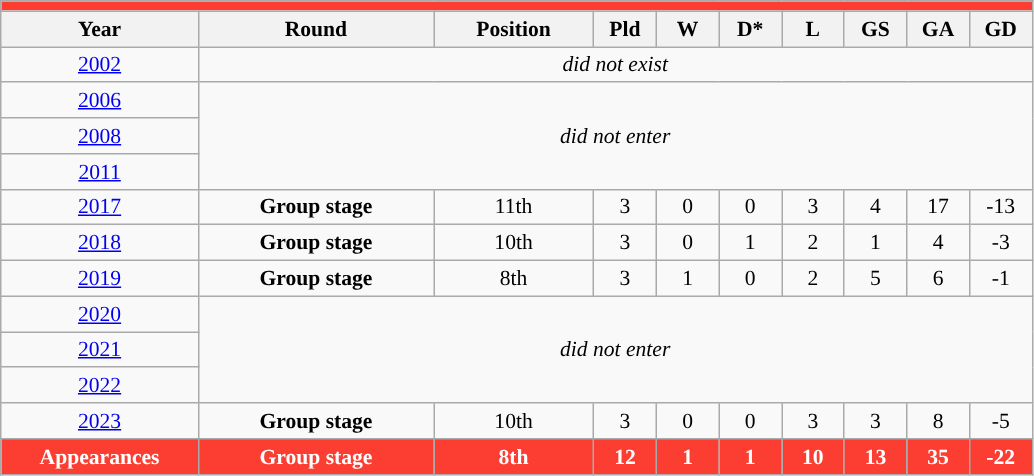<table class="wikitable" style="text-align: center;font-size:90%;">
<tr>
<th colspan="10" style="background: #FC3D32; color: #FFFFFF;"><a href='#'></a></th>
</tr>
<tr>
<th width=125>Year</th>
<th width=150>Round</th>
<th width=100>Position</th>
<th width=35>Pld</th>
<th width=35>W</th>
<th width=35>D*</th>
<th width=35>L</th>
<th width=35>GS</th>
<th width=35>GA</th>
<th width=35>GD</th>
</tr>
<tr>
<td> <a href='#'>2002</a></td>
<td colspan ="10"><em>did not exist</em></td>
</tr>
<tr>
<td> <a href='#'>2006</a></td>
<td colspan ="10" rowspan="3"><em>did not enter</em></td>
</tr>
<tr>
<td> <a href='#'>2008</a></td>
</tr>
<tr>
<td> <a href='#'>2011</a></td>
</tr>
<tr>
<td> <a href='#'>2017</a></td>
<td><strong>Group stage</strong></td>
<td>11th</td>
<td>3</td>
<td>0</td>
<td>0</td>
<td>3</td>
<td>4</td>
<td>17</td>
<td>-13</td>
</tr>
<tr>
<td> <a href='#'>2018</a></td>
<td><strong>Group stage</strong></td>
<td>10th</td>
<td>3</td>
<td>0</td>
<td>1</td>
<td>2</td>
<td>1</td>
<td>4</td>
<td>-3</td>
</tr>
<tr>
<td> <a href='#'>2019</a></td>
<td><strong>Group stage</strong></td>
<td>8th</td>
<td>3</td>
<td>1</td>
<td>0</td>
<td>2</td>
<td>5</td>
<td>6</td>
<td>-1</td>
</tr>
<tr>
<td> <a href='#'>2020</a></td>
<td colspan ="10" rowspan="3"><em>did not enter</em></td>
</tr>
<tr>
<td> <a href='#'>2021</a></td>
</tr>
<tr>
<td> <a href='#'>2022</a></td>
</tr>
<tr>
<td> <a href='#'>2023</a></td>
<td><strong>Group stage</strong></td>
<td>10th</td>
<td>3</td>
<td>0</td>
<td>0</td>
<td>3</td>
<td>3</td>
<td>8</td>
<td>-5</td>
</tr>
<tr>
<td colspan=1 style="background: #FC3D32; color: #FFFFFF;"><strong>Appearances</strong></td>
<td style="background: #FC3D32; color: #FFFFFF;"><strong>Group stage</strong></td>
<td style="background: #FC3D32; color: #FFFFFF;"><strong>8th</strong></td>
<td style="background: #FC3D32; color: #FFFFFF;"><strong>12</strong></td>
<td style="background: #FC3D32; color: #FFFFFF;"><strong>1</strong></td>
<td style="background: #FC3D32; color: #FFFFFF;"><strong>1</strong></td>
<td style="background: #FC3D32; color: #FFFFFF;"><strong>10</strong></td>
<td style="background: #FC3D32; color: #FFFFFF;"><strong>13</strong></td>
<td style="background: #FC3D32; color: #FFFFFF;"><strong>35</strong></td>
<td style="background: #FC3D32; color: #FFFFFF;"><strong>-22</strong></td>
</tr>
</table>
